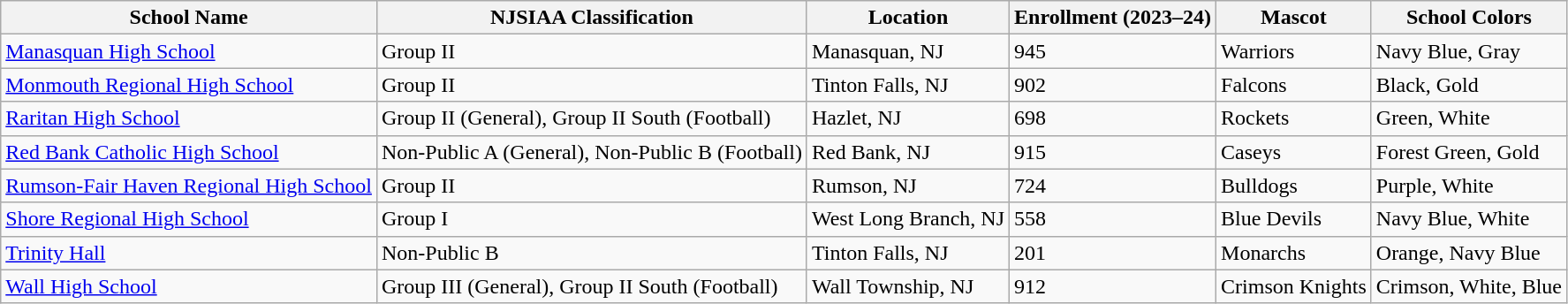<table class="wikitable sortable">
<tr>
<th>School Name</th>
<th>NJSIAA Classification</th>
<th>Location</th>
<th>Enrollment (2023–24)</th>
<th>Mascot</th>
<th>School Colors</th>
</tr>
<tr>
<td><a href='#'>Manasquan High School</a></td>
<td>Group II</td>
<td>Manasquan, NJ</td>
<td>945</td>
<td>Warriors</td>
<td> Navy Blue,  Gray</td>
</tr>
<tr>
<td><a href='#'>Monmouth Regional High School</a></td>
<td>Group II</td>
<td>Tinton Falls, NJ</td>
<td>902</td>
<td>Falcons</td>
<td> Black,  Gold</td>
</tr>
<tr>
<td><a href='#'>Raritan High School</a></td>
<td>Group II (General), Group II South (Football)</td>
<td>Hazlet, NJ</td>
<td>698</td>
<td>Rockets</td>
<td> Green,  White</td>
</tr>
<tr>
<td><a href='#'>Red Bank Catholic High School</a></td>
<td>Non-Public A (General), Non-Public B (Football)</td>
<td>Red Bank, NJ</td>
<td>915</td>
<td>Caseys</td>
<td> Forest Green,  Gold</td>
</tr>
<tr>
<td><a href='#'>Rumson-Fair Haven Regional High School</a></td>
<td>Group II</td>
<td>Rumson, NJ</td>
<td>724</td>
<td>Bulldogs</td>
<td> Purple,  White</td>
</tr>
<tr>
<td><a href='#'>Shore Regional High School</a></td>
<td>Group I</td>
<td>West Long Branch, NJ</td>
<td>558</td>
<td>Blue Devils</td>
<td> Navy Blue,  White</td>
</tr>
<tr>
<td><a href='#'>Trinity Hall</a></td>
<td>Non-Public B</td>
<td>Tinton Falls, NJ</td>
<td>201</td>
<td>Monarchs</td>
<td> Orange,  Navy Blue</td>
</tr>
<tr>
<td><a href='#'>Wall High School</a></td>
<td>Group III (General), Group II South (Football)</td>
<td>Wall Township, NJ</td>
<td>912</td>
<td>Crimson Knights</td>
<td> Crimson,  White,  Blue</td>
</tr>
</table>
